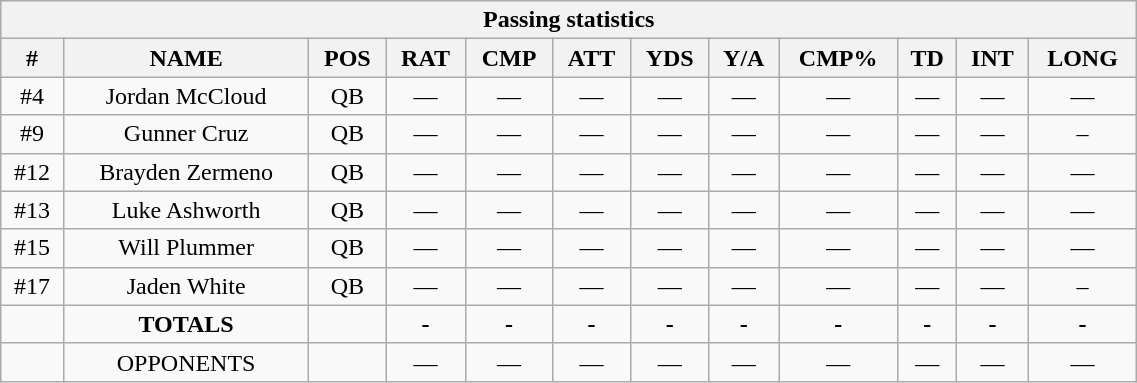<table style="width:60%; text-align:center;" class="wikitable collapsible collapsed">
<tr>
<th colspan="12">Passing statistics</th>
</tr>
<tr>
<th>#</th>
<th>NAME</th>
<th>POS</th>
<th>RAT</th>
<th>CMP</th>
<th>ATT</th>
<th>YDS</th>
<th>Y/A</th>
<th>CMP%</th>
<th>TD</th>
<th>INT</th>
<th>LONG</th>
</tr>
<tr>
<td>#4</td>
<td>Jordan McCloud</td>
<td>QB</td>
<td>—</td>
<td>—</td>
<td>—</td>
<td>—</td>
<td>—</td>
<td>—</td>
<td>—</td>
<td>—</td>
<td>—</td>
</tr>
<tr>
<td>#9</td>
<td>Gunner Cruz</td>
<td>QB</td>
<td>—</td>
<td>—</td>
<td>—</td>
<td>—</td>
<td>—</td>
<td>—</td>
<td>—</td>
<td>—</td>
<td>–</td>
</tr>
<tr>
<td>#12</td>
<td>Brayden Zermeno</td>
<td>QB</td>
<td>—</td>
<td>—</td>
<td>—</td>
<td>—</td>
<td>—</td>
<td>—</td>
<td>—</td>
<td>—</td>
<td>—</td>
</tr>
<tr>
<td>#13</td>
<td>Luke Ashworth</td>
<td>QB</td>
<td>—</td>
<td>—</td>
<td>—</td>
<td>—</td>
<td>—</td>
<td>—</td>
<td>—</td>
<td>—</td>
<td>—</td>
</tr>
<tr>
<td>#15</td>
<td>Will Plummer</td>
<td>QB</td>
<td>—</td>
<td>—</td>
<td>—</td>
<td>—</td>
<td>—</td>
<td>—</td>
<td>—</td>
<td>—</td>
<td>—</td>
</tr>
<tr>
<td>#17</td>
<td>Jaden White</td>
<td>QB</td>
<td>—</td>
<td>—</td>
<td>—</td>
<td>—</td>
<td>—</td>
<td>—</td>
<td>—</td>
<td>—</td>
<td>–</td>
</tr>
<tr>
<td></td>
<td><strong>TOTALS</strong></td>
<td></td>
<td><strong>-</strong></td>
<td><strong>-</strong></td>
<td><strong>-</strong></td>
<td><strong>-</strong></td>
<td><strong>-</strong></td>
<td><strong>-</strong></td>
<td><strong>-</strong></td>
<td><strong>-</strong></td>
<td><strong>-</strong></td>
</tr>
<tr>
<td></td>
<td>OPPONENTS</td>
<td></td>
<td>—</td>
<td>—</td>
<td>—</td>
<td>—</td>
<td>—</td>
<td>—</td>
<td>—</td>
<td>—</td>
<td>—</td>
</tr>
</table>
